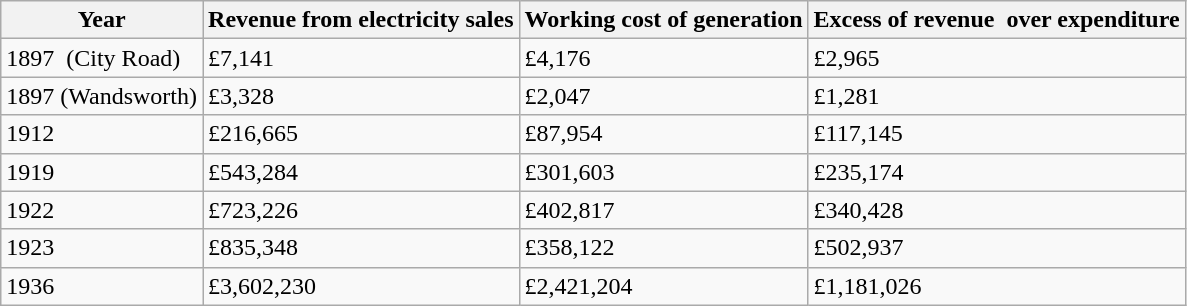<table class="wikitable">
<tr>
<th>Year</th>
<th>Revenue from electricity sales</th>
<th>Working cost of generation</th>
<th>Excess of revenue  over  expenditure</th>
</tr>
<tr>
<td>1897  (City Road)</td>
<td>£7,141</td>
<td>£4,176</td>
<td>£2,965</td>
</tr>
<tr>
<td>1897 (Wandsworth)</td>
<td>£3,328</td>
<td>£2,047</td>
<td>£1,281</td>
</tr>
<tr>
<td>1912</td>
<td>£216,665</td>
<td>£87,954</td>
<td>£117,145</td>
</tr>
<tr>
<td>1919</td>
<td>£543,284</td>
<td>£301,603</td>
<td>£235,174</td>
</tr>
<tr>
<td>1922</td>
<td>£723,226</td>
<td>£402,817</td>
<td>£340,428</td>
</tr>
<tr>
<td>1923</td>
<td>£835,348</td>
<td>£358,122</td>
<td>£502,937</td>
</tr>
<tr>
<td>1936</td>
<td>£3,602,230</td>
<td>£2,421,204</td>
<td>£1,181,026</td>
</tr>
</table>
